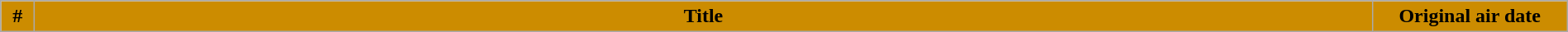<table class="wikitable plainrowheaders" style="width:100%; margin:auto; background:#FFFFFF;">
<tr>
<th style="background-color:#CC8C00;" width="20">#</th>
<th style="background-color:#CC8C00;">Title</th>
<th style="background-color:#CC8C00;" width="150">Original air date<br>


























</th>
</tr>
</table>
